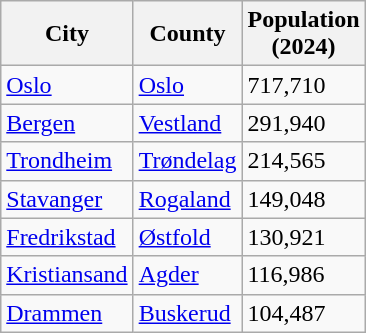<table class="wikitable sortable sticky-header col3right">
<tr>
<th>City</th>
<th>County</th>
<th>Population<br>(2024)</th>
</tr>
<tr>
<td><a href='#'>Oslo</a></td>
<td><a href='#'>Oslo</a></td>
<td>717,710</td>
</tr>
<tr>
<td><a href='#'>Bergen</a></td>
<td><a href='#'>Vestland</a></td>
<td>291,940</td>
</tr>
<tr>
<td><a href='#'>Trondheim</a></td>
<td><a href='#'>Trøndelag</a></td>
<td>214,565</td>
</tr>
<tr>
<td><a href='#'>Stavanger</a></td>
<td><a href='#'>Rogaland</a></td>
<td>149,048</td>
</tr>
<tr>
<td><a href='#'>Fredrikstad</a></td>
<td><a href='#'>Østfold</a></td>
<td>130,921</td>
</tr>
<tr>
<td><a href='#'>Kristiansand</a></td>
<td><a href='#'>Agder</a></td>
<td>116,986</td>
</tr>
<tr>
<td><a href='#'>Drammen</a></td>
<td><a href='#'>Buskerud</a></td>
<td>104,487</td>
</tr>
</table>
